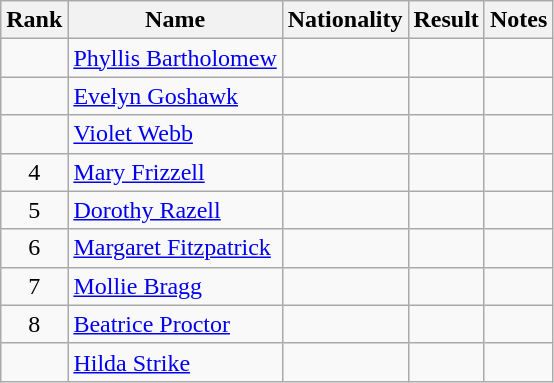<table class="wikitable sortable" style=" text-align:center">
<tr>
<th>Rank</th>
<th>Name</th>
<th>Nationality</th>
<th>Result</th>
<th>Notes</th>
</tr>
<tr>
<td></td>
<td align=left><a href='#'>Phyllis Bartholomew</a></td>
<td align=left></td>
<td></td>
<td></td>
</tr>
<tr>
<td></td>
<td align=left><a href='#'>Evelyn Goshawk</a></td>
<td align=left></td>
<td></td>
<td></td>
</tr>
<tr>
<td></td>
<td align=left><a href='#'>Violet Webb</a></td>
<td align=left></td>
<td></td>
<td></td>
</tr>
<tr>
<td>4</td>
<td align=left><a href='#'>Mary Frizzell</a></td>
<td align=left></td>
<td></td>
<td></td>
</tr>
<tr>
<td>5</td>
<td align=left><a href='#'>Dorothy Razell</a></td>
<td align=left></td>
<td></td>
<td></td>
</tr>
<tr>
<td>6</td>
<td align=left><a href='#'>Margaret Fitzpatrick</a></td>
<td align=left></td>
<td></td>
<td></td>
</tr>
<tr>
<td>7</td>
<td align=left><a href='#'>Mollie Bragg</a></td>
<td align=left></td>
<td></td>
<td></td>
</tr>
<tr>
<td>8</td>
<td align=left><a href='#'>Beatrice Proctor</a></td>
<td align=left></td>
<td></td>
<td></td>
</tr>
<tr>
<td></td>
<td align=left><a href='#'>Hilda Strike</a></td>
<td align=left></td>
<td></td>
<td></td>
</tr>
</table>
